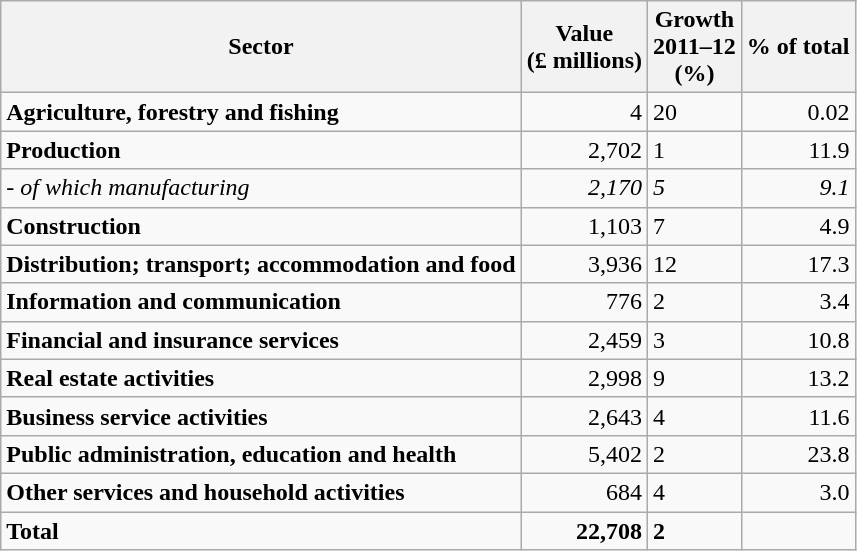<table class="wikitable sortable">
<tr>
<th>Sector</th>
<th>Value <br>(£ millions)</th>
<th>Growth <br>2011–12<br>(%)</th>
<th>% of total</th>
</tr>
<tr>
<td><strong>Agriculture, forestry and fishing</strong></td>
<td align="right">4</td>
<td>20</td>
<td align="right">0.02</td>
</tr>
<tr>
<td><strong>Production</strong></td>
<td align="right">2,702</td>
<td>1</td>
<td align="right">11.9</td>
</tr>
<tr>
<td><em>- of which manufacturing</em></td>
<td align="right"><em>2,170</em></td>
<td><em>5</em></td>
<td align="right"><em>9.1</em></td>
</tr>
<tr>
<td><strong>Construction</strong></td>
<td align="right">1,103</td>
<td>7</td>
<td align="right">4.9</td>
</tr>
<tr>
<td><strong>Distribution; transport; accommodation and food </strong></td>
<td align="right">3,936</td>
<td>12</td>
<td align="right">17.3</td>
</tr>
<tr>
<td><strong>Information and communication</strong></td>
<td align="right">776</td>
<td>2</td>
<td align="right">3.4</td>
</tr>
<tr>
<td><strong>Financial and insurance services </strong></td>
<td align="right">2,459</td>
<td>3</td>
<td align="right">10.8</td>
</tr>
<tr>
<td><strong>Real estate activities</strong></td>
<td align="right">2,998</td>
<td>9</td>
<td align="right">13.2</td>
</tr>
<tr>
<td><strong>Business service activities </strong></td>
<td align="right">2,643</td>
<td>4</td>
<td align="right">11.6</td>
</tr>
<tr>
<td><strong>Public administration, education and health</strong></td>
<td align="right">5,402</td>
<td>2</td>
<td align="right">23.8</td>
</tr>
<tr>
<td><strong>Other services and household activities</strong></td>
<td align="right">684</td>
<td>4</td>
<td align="right">3.0</td>
</tr>
<tr>
<td><strong>Total</strong></td>
<td align="right"><strong>22,708 </strong></td>
<td><strong>2</strong></td>
<td></td>
</tr>
</table>
